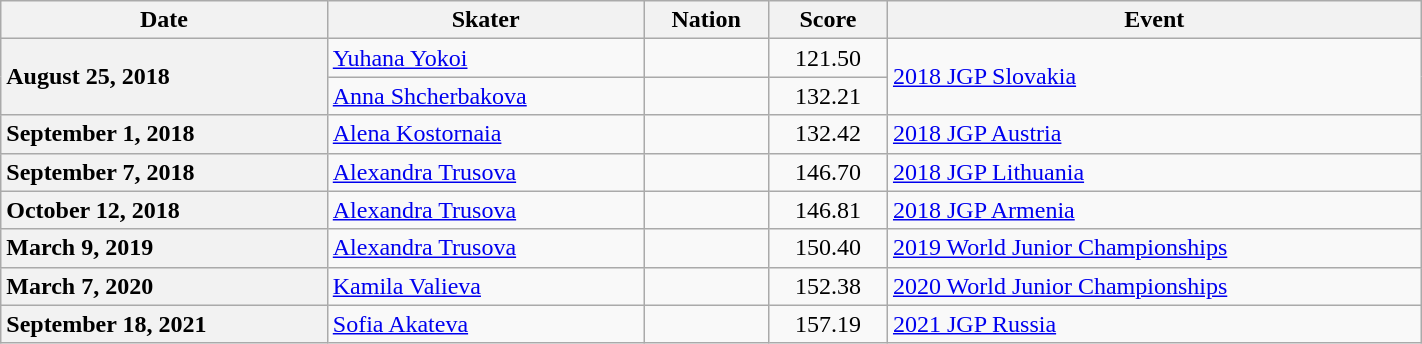<table class="wikitable unsortable" style="text-align:left; width:75%">
<tr>
<th scope="col">Date</th>
<th scope="col">Skater</th>
<th scope="col">Nation</th>
<th scope="col">Score</th>
<th scope="col">Event</th>
</tr>
<tr>
<th scope="row" style="text-align:left;" rowspan="2">August 25, 2018</th>
<td><a href='#'>Yuhana Yokoi</a></td>
<td></td>
<td style="text-align:center;">121.50</td>
<td rowspan="2"><a href='#'>2018 JGP Slovakia</a></td>
</tr>
<tr>
<td><a href='#'>Anna Shcherbakova</a></td>
<td></td>
<td style="text-align:center;">132.21</td>
</tr>
<tr>
<th scope="row" style="text-align:left;">September 1, 2018</th>
<td><a href='#'>Alena Kostornaia</a></td>
<td></td>
<td style="text-align:center;">132.42</td>
<td><a href='#'>2018 JGP Austria</a></td>
</tr>
<tr>
<th scope="row" style="text-align:left;">September 7, 2018</th>
<td><a href='#'>Alexandra Trusova</a></td>
<td></td>
<td style="text-align:center;">146.70</td>
<td><a href='#'>2018 JGP Lithuania</a></td>
</tr>
<tr>
<th scope="row" style="text-align:left;">October 12, 2018</th>
<td><a href='#'>Alexandra Trusova</a></td>
<td></td>
<td style="text-align:center;">146.81</td>
<td><a href='#'>2018 JGP Armenia</a></td>
</tr>
<tr>
<th scope="row" style="text-align:left;">March 9, 2019</th>
<td><a href='#'>Alexandra Trusova</a></td>
<td></td>
<td style="text-align:center;">150.40</td>
<td><a href='#'>2019 World Junior Championships</a></td>
</tr>
<tr>
<th scope="row" style="text-align:left;">March 7, 2020</th>
<td><a href='#'>Kamila Valieva</a></td>
<td></td>
<td style="text-align:center;">152.38</td>
<td><a href='#'>2020 World Junior Championships</a></td>
</tr>
<tr>
<th scope="row" style="text-align:left;">September 18, 2021</th>
<td><a href='#'>Sofia Akateva</a></td>
<td></td>
<td style="text-align:center;">157.19</td>
<td><a href='#'>2021 JGP Russia</a></td>
</tr>
</table>
